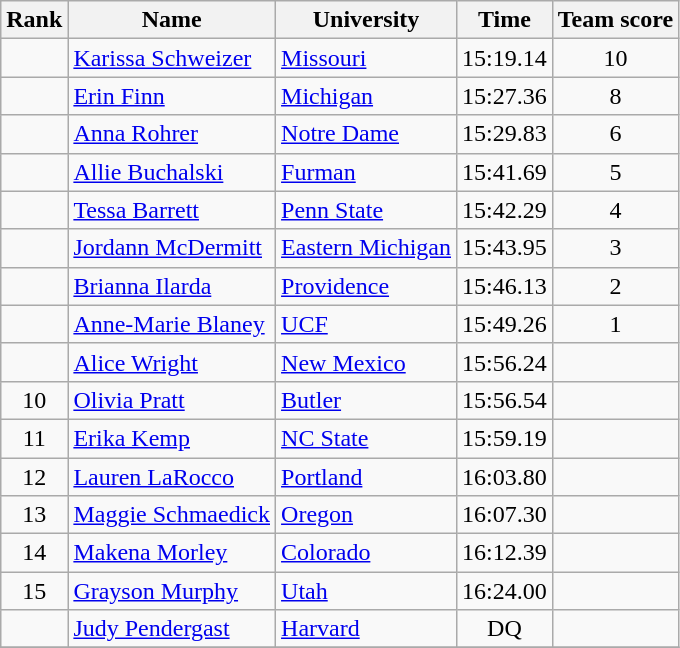<table class="wikitable sortable" style="text-align:center">
<tr>
<th>Rank</th>
<th>Name</th>
<th>University</th>
<th>Time</th>
<th>Team score</th>
</tr>
<tr>
<td></td>
<td align=left><a href='#'>Karissa Schweizer</a></td>
<td align=left><a href='#'>Missouri</a></td>
<td>15:19.14</td>
<td>10</td>
</tr>
<tr>
<td></td>
<td align=left><a href='#'>Erin Finn</a></td>
<td align=left><a href='#'>Michigan</a></td>
<td>15:27.36</td>
<td>8</td>
</tr>
<tr>
<td></td>
<td align=left><a href='#'>Anna Rohrer</a></td>
<td align=left><a href='#'>Notre Dame</a></td>
<td>15:29.83</td>
<td>6</td>
</tr>
<tr>
<td></td>
<td align=left><a href='#'>Allie Buchalski</a></td>
<td align=left><a href='#'>Furman</a></td>
<td>15:41.69</td>
<td>5</td>
</tr>
<tr>
<td></td>
<td align=left><a href='#'>Tessa Barrett</a></td>
<td align=left><a href='#'>Penn State</a></td>
<td>15:42.29</td>
<td>4</td>
</tr>
<tr>
<td></td>
<td align=left><a href='#'>Jordann McDermitt</a></td>
<td align=left><a href='#'>Eastern Michigan</a></td>
<td>15:43.95</td>
<td>3</td>
</tr>
<tr>
<td></td>
<td align=left><a href='#'>Brianna Ilarda</a></td>
<td align=left><a href='#'>Providence</a></td>
<td>15:46.13</td>
<td>2</td>
</tr>
<tr>
<td></td>
<td align=left><a href='#'>Anne-Marie Blaney</a></td>
<td align=left><a href='#'>UCF</a></td>
<td>15:49.26</td>
<td>1</td>
</tr>
<tr>
<td></td>
<td align=left><a href='#'>Alice Wright</a> </td>
<td align=left><a href='#'>New Mexico</a></td>
<td>15:56.24</td>
<td></td>
</tr>
<tr>
<td>10</td>
<td align=left><a href='#'>Olivia Pratt</a></td>
<td align=left><a href='#'>Butler</a></td>
<td>15:56.54</td>
<td></td>
</tr>
<tr>
<td>11</td>
<td align=left><a href='#'>Erika Kemp</a></td>
<td align=left><a href='#'>NC State</a></td>
<td>15:59.19</td>
<td></td>
</tr>
<tr>
<td>12</td>
<td align=left><a href='#'>Lauren LaRocco</a></td>
<td align=left><a href='#'>Portland</a></td>
<td>16:03.80</td>
<td></td>
</tr>
<tr>
<td>13</td>
<td align=left><a href='#'>Maggie Schmaedick</a></td>
<td align=left><a href='#'>Oregon</a></td>
<td>16:07.30</td>
<td></td>
</tr>
<tr>
<td>14</td>
<td align=left><a href='#'>Makena Morley</a></td>
<td align=left><a href='#'>Colorado</a></td>
<td>16:12.39</td>
<td></td>
</tr>
<tr>
<td>15</td>
<td align=left><a href='#'>Grayson Murphy</a></td>
<td align=left><a href='#'>Utah</a></td>
<td>16:24.00</td>
<td></td>
</tr>
<tr>
<td></td>
<td align=left><a href='#'>Judy Pendergast</a></td>
<td align=left><a href='#'>Harvard</a></td>
<td>DQ</td>
<td></td>
</tr>
<tr>
</tr>
</table>
